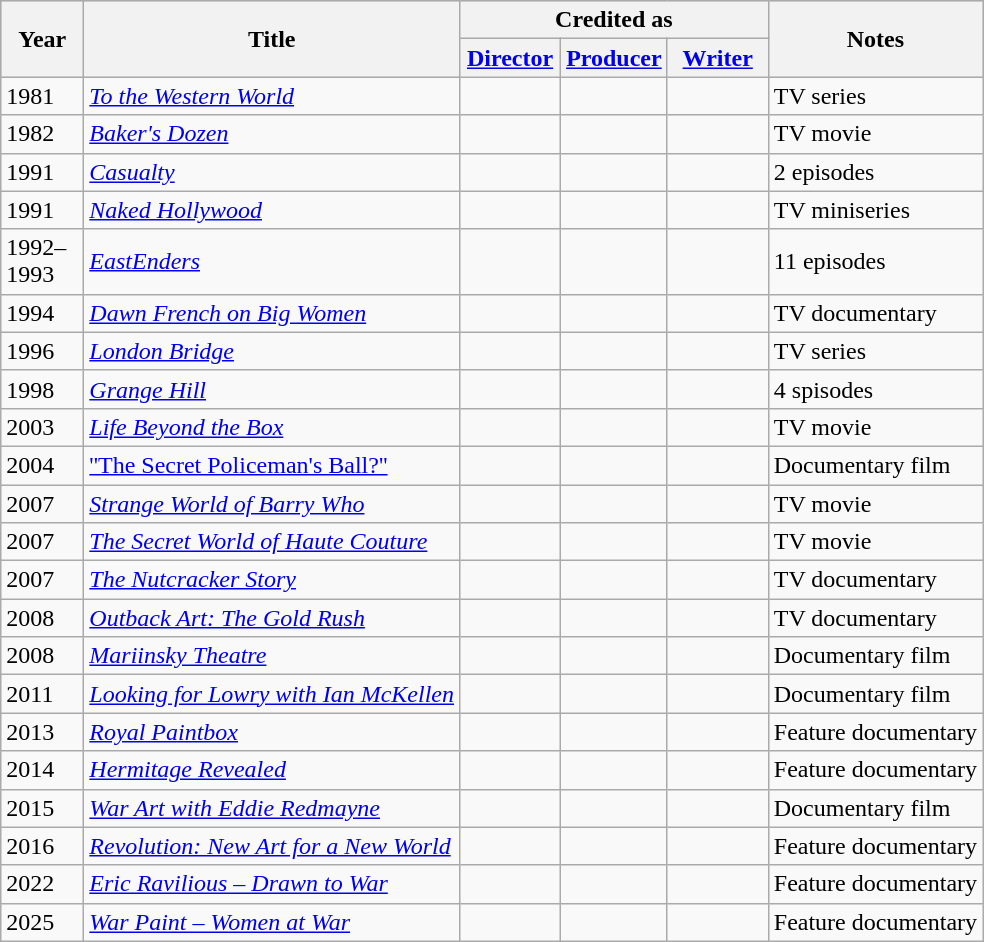<table class="wikitable">
<tr style="background:#ccc; text-align:center;">
<th rowspan="2" style="width:3em;">Year</th>
<th rowspan="2">Title</th>
<th colspan="3">Credited as</th>
<th rowspan="2">Notes</th>
</tr>
<tr>
<th width=60><a href='#'>Director</a></th>
<th width=60><a href='#'>Producer</a></th>
<th width=60><a href='#'>Writer</a></th>
</tr>
<tr>
<td>1981</td>
<td><em><a href='#'>To the Western World</a></em></td>
<td></td>
<td></td>
<td></td>
<td>TV series</td>
</tr>
<tr>
<td>1982</td>
<td><em><a href='#'>Baker's Dozen</a></em></td>
<td></td>
<td></td>
<td></td>
<td>TV movie</td>
</tr>
<tr>
<td>1991</td>
<td><em><a href='#'>Casualty</a></em></td>
<td></td>
<td></td>
<td></td>
<td>2 episodes</td>
</tr>
<tr>
<td>1991</td>
<td><em><a href='#'>Naked Hollywood</a></em></td>
<td></td>
<td></td>
<td></td>
<td>TV miniseries</td>
</tr>
<tr>
<td>1992–1993</td>
<td><em><a href='#'>EastEnders</a></em></td>
<td></td>
<td></td>
<td></td>
<td>11 episodes</td>
</tr>
<tr>
<td>1994</td>
<td><em><a href='#'>Dawn French on Big Women</a></em></td>
<td></td>
<td></td>
<td></td>
<td>TV documentary</td>
</tr>
<tr>
<td>1996</td>
<td><a href='#'><em>London Bridge</em></a></td>
<td></td>
<td></td>
<td></td>
<td>TV series</td>
</tr>
<tr>
<td>1998</td>
<td><em><a href='#'>Grange Hill</a></em></td>
<td></td>
<td></td>
<td></td>
<td>4 spisodes</td>
</tr>
<tr>
<td>2003</td>
<td><em><a href='#'>Life Beyond the Box</a></em></td>
<td></td>
<td></td>
<td></td>
<td>TV movie</td>
</tr>
<tr>
<td>2004</td>
<td><a href='#'>''The Secret Policeman's Ball?''</a></td>
<td></td>
<td></td>
<td></td>
<td>Documentary film</td>
</tr>
<tr>
<td>2007</td>
<td><em><a href='#'>Strange World of Barry Who</a></em></td>
<td></td>
<td></td>
<td></td>
<td>TV movie</td>
</tr>
<tr>
<td>2007</td>
<td><em><a href='#'>The Secret World of Haute Couture</a></em></td>
<td></td>
<td></td>
<td></td>
<td>TV movie</td>
</tr>
<tr>
<td>2007</td>
<td><em><a href='#'>The Nutcracker Story</a></em></td>
<td></td>
<td></td>
<td></td>
<td>TV documentary</td>
</tr>
<tr>
<td>2008</td>
<td><em><a href='#'>Outback Art: The Gold Rush</a></em></td>
<td></td>
<td></td>
<td></td>
<td>TV documentary</td>
</tr>
<tr>
<td>2008</td>
<td><a href='#'><em>Mariinsky Theatre</em></a></td>
<td></td>
<td></td>
<td></td>
<td>Documentary film</td>
</tr>
<tr>
<td>2011</td>
<td><em><a href='#'>Looking for Lowry with Ian McKellen</a></em></td>
<td></td>
<td></td>
<td></td>
<td>Documentary film</td>
</tr>
<tr>
<td>2013</td>
<td><em><a href='#'>Royal Paintbox</a></em></td>
<td></td>
<td></td>
<td></td>
<td>Feature documentary</td>
</tr>
<tr>
<td>2014</td>
<td><em><a href='#'>Hermitage Revealed</a></em></td>
<td></td>
<td></td>
<td></td>
<td>Feature documentary</td>
</tr>
<tr>
<td>2015</td>
<td><em><a href='#'>War Art with Eddie Redmayne</a></em></td>
<td></td>
<td></td>
<td></td>
<td>Documentary film</td>
</tr>
<tr>
<td>2016</td>
<td><em><a href='#'>Revolution: New Art for a New World</a></em></td>
<td></td>
<td></td>
<td></td>
<td>Feature documentary</td>
</tr>
<tr>
<td>2022</td>
<td><em><a href='#'>Eric Ravilious – Drawn to War</a></em></td>
<td></td>
<td></td>
<td></td>
<td>Feature documentary</td>
</tr>
<tr>
<td>2025</td>
<td><em><a href='#'>War Paint – Women at War</a></td>
<td></td>
<td></td>
<td></td>
<td>Feature documentary</td>
</tr>
</table>
